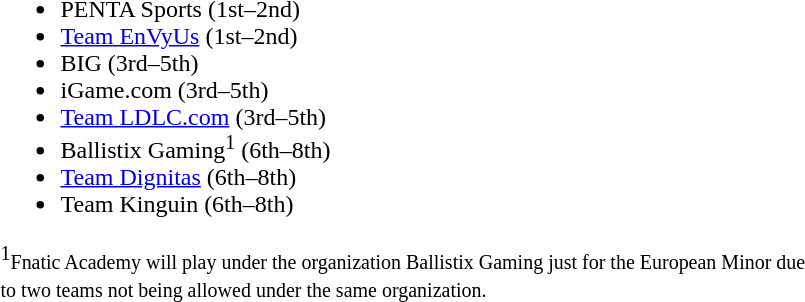<table cellspacing="30">
<tr>
<td valign="top" width="550px"><br><ul><li>PENTA Sports (1st–2nd)</li><li><a href='#'>Team EnVyUs</a> (1st–2nd)</li><li>BIG (3rd–5th)</li><li>iGame.com (3rd–5th)</li><li><a href='#'>Team LDLC.com</a> (3rd–5th)</li><li>Ballistix Gaming<sup>1</sup> (6th–8th)</li><li><a href='#'>Team Dignitas</a> (6th–8th)</li><li>Team Kinguin (6th–8th)</li></ul>
<sup>1</sup><small>Fnatic Academy will play under the organization Ballistix Gaming just for the European Minor due to two teams not being allowed under the same organization.</small></td>
</tr>
<tr>
</tr>
</table>
